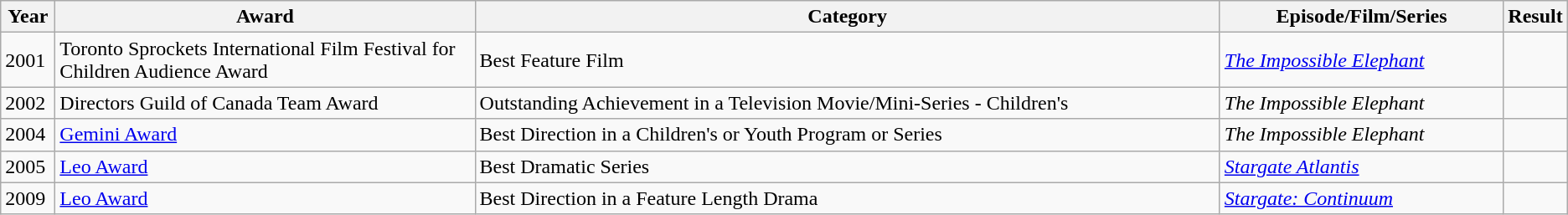<table class="wikitable">
<tr>
<th width="3.5%">Year</th>
<th width="28%">Award</th>
<th width="50%">Category</th>
<th width="20%">Episode/Film/Series</th>
<th width="3.5%">Result</th>
</tr>
<tr>
<td>2001</td>
<td>Toronto Sprockets International Film Festival for Children Audience Award</td>
<td>Best Feature Film</td>
<td><em><a href='#'>The Impossible Elephant</a></em></td>
<td></td>
</tr>
<tr>
<td>2002</td>
<td>Directors Guild of Canada Team Award</td>
<td>Outstanding Achievement in a Television Movie/Mini-Series - Children's</td>
<td><em>The Impossible Elephant</em></td>
<td></td>
</tr>
<tr>
<td>2004</td>
<td><a href='#'>Gemini Award</a></td>
<td>Best Direction in a Children's or Youth Program or Series</td>
<td><em>The Impossible Elephant</em></td>
<td></td>
</tr>
<tr>
<td>2005</td>
<td><a href='#'>Leo Award</a></td>
<td>Best Dramatic Series</td>
<td><em><a href='#'>Stargate Atlantis</a></em></td>
<td></td>
</tr>
<tr>
<td>2009</td>
<td><a href='#'>Leo Award</a></td>
<td>Best Direction in a Feature Length Drama</td>
<td><em><a href='#'>Stargate: Continuum</a></em></td>
<td></td>
</tr>
</table>
